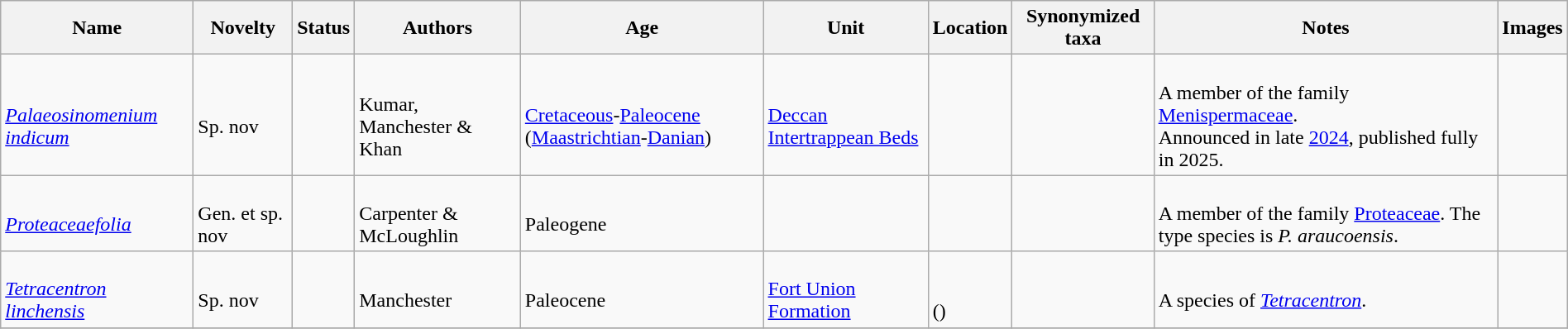<table class="wikitable sortable" align="center" width="100%">
<tr>
<th>Name</th>
<th>Novelty</th>
<th>Status</th>
<th>Authors</th>
<th>Age</th>
<th>Unit</th>
<th>Location</th>
<th>Synonymized taxa</th>
<th>Notes</th>
<th>Images</th>
</tr>
<tr>
<td><br><em><a href='#'>Palaeosinomenium indicum</a></em></td>
<td><br>Sp. nov</td>
<td></td>
<td><br>Kumar, Manchester & Khan</td>
<td><br><a href='#'>Cretaceous</a>-<a href='#'>Paleocene</a> (<a href='#'>Maastrichtian</a>-<a href='#'>Danian</a>)</td>
<td><br><a href='#'>Deccan</a> <a href='#'>Intertrappean Beds</a></td>
<td><br></td>
<td></td>
<td><br>A member of the family <a href='#'>Menispermaceae</a>.<br>Announced in late <a href='#'>2024</a>, published fully in 2025.</td>
<td></td>
</tr>
<tr>
<td><br><em><a href='#'>Proteaceaefolia</a></em></td>
<td><br>Gen. et sp. nov</td>
<td></td>
<td><br>Carpenter & McLoughlin</td>
<td><br>Paleogene</td>
<td></td>
<td><br></td>
<td></td>
<td><br>A member of the family <a href='#'>Proteaceae</a>. The type species is <em>P. araucoensis</em>.</td>
<td></td>
</tr>
<tr>
<td><br><em><a href='#'>Tetracentron linchensis</a></em></td>
<td><br>Sp. nov</td>
<td></td>
<td><br>Manchester</td>
<td><br>Paleocene</td>
<td><br><a href='#'>Fort Union Formation</a></td>
<td><br><br>()</td>
<td></td>
<td><br>A species of <em><a href='#'>Tetracentron</a></em>.</td>
<td></td>
</tr>
<tr>
</tr>
</table>
